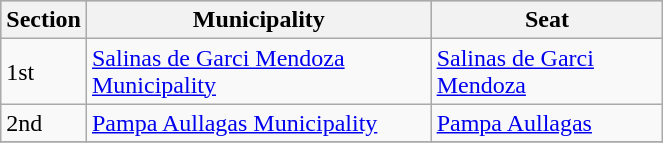<table class="wikitable" border="1" style="width:35%;" border="1">
<tr bgcolor=silver>
<th>Section</th>
<th>Municipality</th>
<th>Seat</th>
</tr>
<tr>
<td>1st</td>
<td><a href='#'>Salinas de Garci Mendoza Municipality</a></td>
<td><a href='#'>Salinas de Garci Mendoza</a></td>
</tr>
<tr>
<td>2nd</td>
<td><a href='#'>Pampa Aullagas Municipality</a></td>
<td><a href='#'>Pampa Aullagas</a></td>
</tr>
<tr>
</tr>
</table>
